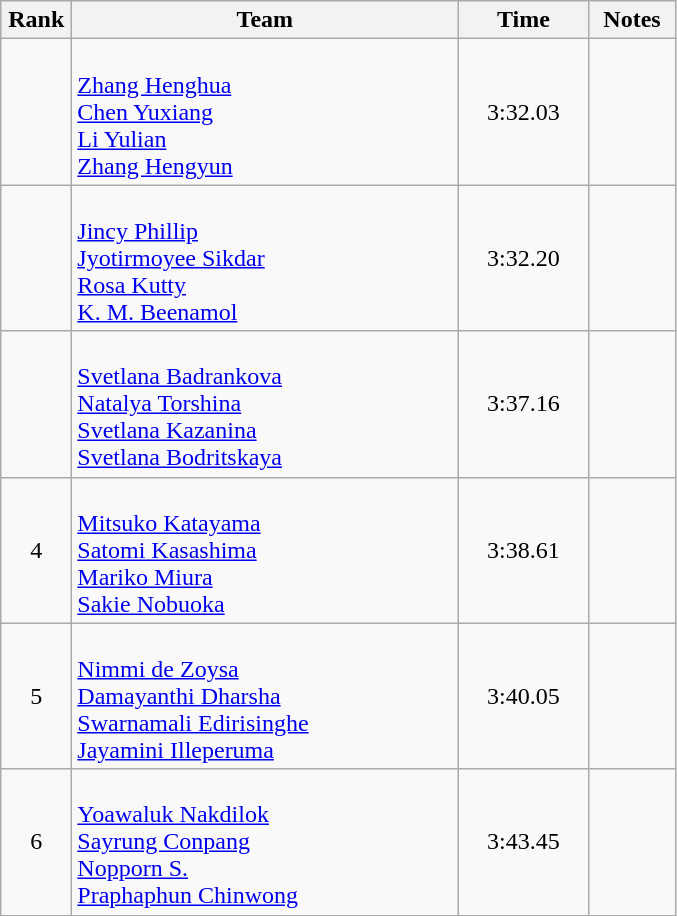<table class="wikitable" style="text-align:center">
<tr>
<th width=40>Rank</th>
<th width=250>Team</th>
<th width=80>Time</th>
<th width=50>Notes</th>
</tr>
<tr>
<td></td>
<td align=left><br><a href='#'>Zhang Henghua</a><br><a href='#'>Chen Yuxiang</a><br><a href='#'>Li Yulian</a><br><a href='#'>Zhang Hengyun</a></td>
<td>3:32.03</td>
<td></td>
</tr>
<tr>
<td></td>
<td align=left><br><a href='#'>Jincy Phillip</a><br><a href='#'>Jyotirmoyee Sikdar</a><br><a href='#'>Rosa Kutty</a><br><a href='#'>K. M. Beenamol</a></td>
<td>3:32.20</td>
<td></td>
</tr>
<tr>
<td></td>
<td align=left><br><a href='#'>Svetlana Badrankova</a><br><a href='#'>Natalya Torshina</a><br><a href='#'>Svetlana Kazanina</a><br><a href='#'>Svetlana Bodritskaya</a></td>
<td>3:37.16</td>
<td></td>
</tr>
<tr>
<td>4</td>
<td align=left><br><a href='#'>Mitsuko Katayama</a><br><a href='#'>Satomi Kasashima</a><br><a href='#'>Mariko Miura</a><br><a href='#'>Sakie Nobuoka</a></td>
<td>3:38.61</td>
<td></td>
</tr>
<tr>
<td>5</td>
<td align=left><br><a href='#'>Nimmi de Zoysa</a><br><a href='#'>Damayanthi Dharsha</a><br><a href='#'>Swarnamali Edirisinghe</a><br><a href='#'>Jayamini Illeperuma</a></td>
<td>3:40.05</td>
<td></td>
</tr>
<tr>
<td>6</td>
<td align=left><br><a href='#'>Yoawaluk Nakdilok</a><br><a href='#'>Sayrung Conpang</a><br><a href='#'>Nopporn S.</a><br><a href='#'>Praphaphun Chinwong</a></td>
<td>3:43.45</td>
<td></td>
</tr>
</table>
